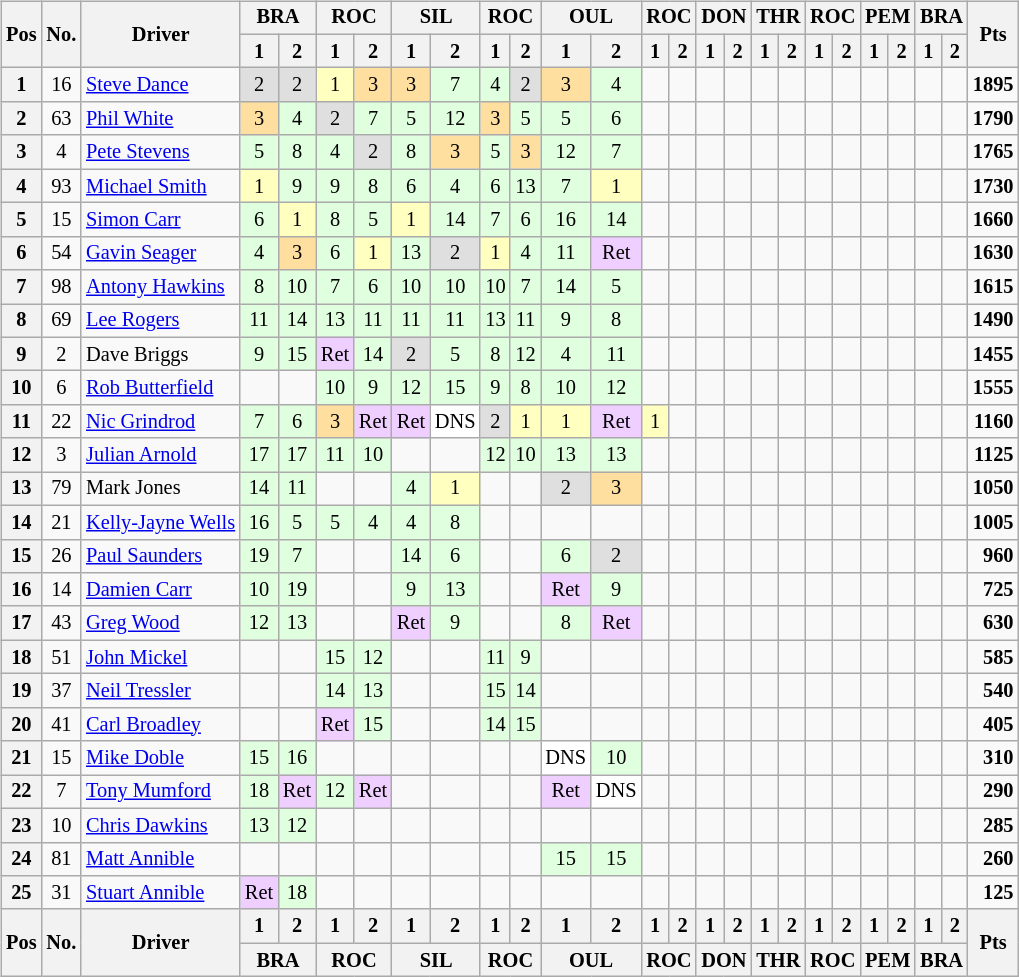<table>
<tr>
<td><br><table class="wikitable" style="font-size: 85%">
<tr valign="top">
<th valign="middle" rowspan=2>Pos</th>
<th valign="middle" rowspan=2>No.</th>
<th valign="middle" rowspan=2>Driver</th>
<th colspan=2>BRA</th>
<th colspan=2>ROC</th>
<th colspan=2>SIL</th>
<th colspan=2>ROC</th>
<th colspan=2>OUL</th>
<th colspan=2>ROC</th>
<th colspan=2>DON</th>
<th colspan=2>THR</th>
<th colspan=2>ROC</th>
<th colspan=2>PEM</th>
<th colspan=2>BRA</th>
<th rowspan=2 valign="middle">Pts</th>
</tr>
<tr>
<th width="2%">1</th>
<th width="2%">2</th>
<th width="2%">1</th>
<th width="2%">2</th>
<th width="2%">1</th>
<th width="2%">2</th>
<th width="2%">1</th>
<th width="2%">2</th>
<th width="2%">1</th>
<th width="2%">2</th>
<th width="2%">1</th>
<th width="2%">2</th>
<th width="2%">1</th>
<th width="2%">2</th>
<th width="2%">1</th>
<th width="2%">2</th>
<th width="2%">1</th>
<th width="2%">2</th>
<th width="2%">1</th>
<th width="2%">2</th>
<th width="2%">1</th>
<th width="2%">2</th>
</tr>
<tr>
<th>1</th>
<td align=center>16</td>
<td><a href='#'>Steve Dance</a></td>
<td align=center style="background:#dfdfdf;">2</td>
<td align=center style="background:#dfdfdf;">2</td>
<td align=center style="background:#ffffbf;">1</td>
<td align=center style="background:#ffdf9f;">3</td>
<td align=center style="background:#ffdf9f;">3</td>
<td align=center style="background:#dfffdf;">7</td>
<td align=center style="background:#dfffdf;">4</td>
<td align=center style="background:#dfdfdf;">2</td>
<td align=center style="background:#ffdf9f;">3</td>
<td align=center style="background:#dfffdf;">4</td>
<td></td>
<td></td>
<td></td>
<td></td>
<td></td>
<td></td>
<td></td>
<td></td>
<td></td>
<td></td>
<td></td>
<td></td>
<td align="right"><strong>1895</strong></td>
</tr>
<tr>
<th>2</th>
<td align=center>63</td>
<td><a href='#'>Phil White</a></td>
<td align=center style="background:#ffdf9f;">3</td>
<td align=center style="background:#dfffdf;">4</td>
<td align=center style="background:#dfdfdf;">2</td>
<td align=center style="background:#dfffdf;">7</td>
<td align=center style="background:#dfffdf;">5</td>
<td align=center style="background:#dfffdf;">12</td>
<td align=center style="background:#ffdf9f;">3</td>
<td align=center style="background:#dfffdf;">5</td>
<td align=center style="background:#dfffdf;">5</td>
<td align=center style="background:#dfffdf;">6</td>
<td></td>
<td></td>
<td></td>
<td></td>
<td></td>
<td></td>
<td></td>
<td></td>
<td></td>
<td></td>
<td></td>
<td></td>
<td align="right"><strong>1790</strong></td>
</tr>
<tr>
<th>3</th>
<td align=center>4</td>
<td><a href='#'>Pete Stevens</a></td>
<td align=center style="background:#dfffdf;">5</td>
<td align=center style="background:#dfffdf;">8</td>
<td align=center style="background:#dfffdf;">4</td>
<td align=center style="background:#dfdfdf;">2</td>
<td align=center style="background:#dfffdf;">8</td>
<td align=center style="background:#ffdf9f;">3</td>
<td align=center style="background:#dfffdf;">5</td>
<td align=center style="background:#ffdf9f;">3</td>
<td align=center style="background:#dfffdf;">12</td>
<td align=center style="background:#dfffdf;">7</td>
<td></td>
<td></td>
<td></td>
<td></td>
<td></td>
<td></td>
<td></td>
<td></td>
<td></td>
<td></td>
<td></td>
<td></td>
<td align="right"><strong>1765</strong></td>
</tr>
<tr>
<th>4</th>
<td align=center>93</td>
<td><a href='#'>Michael Smith</a></td>
<td align=center style="background:#ffffbf;">1</td>
<td align=center style="background:#dfffdf;">9</td>
<td align=center style="background:#dfffdf;">9</td>
<td align=center style="background:#dfffdf;">8</td>
<td align=center style="background:#dfffdf;">6</td>
<td align=center style="background:#dfffdf;">4</td>
<td align=center style="background:#dfffdf;">6</td>
<td align=center style="background:#dfffdf;">13</td>
<td align=center style="background:#dfffdf;">7</td>
<td align=center style="background:#ffffbf;">1</td>
<td></td>
<td></td>
<td></td>
<td></td>
<td></td>
<td></td>
<td></td>
<td></td>
<td></td>
<td></td>
<td></td>
<td></td>
<td align="right"><strong>1730</strong></td>
</tr>
<tr>
<th>5</th>
<td align=center>15</td>
<td><a href='#'>Simon Carr</a></td>
<td align=center style="background:#dfffdf;">6</td>
<td align=center style="background:#ffffbf;">1</td>
<td align=center style="background:#dfffdf;">8</td>
<td align=center style="background:#dfffdf;">5</td>
<td align=center style="background:#ffffbf;">1</td>
<td align=center style="background:#dfffdf;">14</td>
<td align=center style="background:#dfffdf;">7</td>
<td align=center style="background:#dfffdf;">6</td>
<td align=center style="background:#dfffdf;">16</td>
<td align=center style="background:#dfffdf;">14</td>
<td></td>
<td></td>
<td></td>
<td></td>
<td></td>
<td></td>
<td></td>
<td></td>
<td></td>
<td></td>
<td></td>
<td></td>
<td align="right"><strong>1660</strong></td>
</tr>
<tr>
<th>6</th>
<td align=center>54</td>
<td><a href='#'>Gavin Seager</a></td>
<td align=center style="background:#dfffdf;">4</td>
<td align=center style="background:#ffdf9f;">3</td>
<td align=center style="background:#dfffdf;">6</td>
<td align=center style="background:#ffffbf;">1</td>
<td align=center style="background:#dfffdf;">13</td>
<td align=center style="background:#dfdfdf;">2</td>
<td align=center style="background:#ffffbf;">1</td>
<td align=center style="background:#dfffdf;">4</td>
<td align=center style="background:#dfffdf;">11</td>
<td align=center style="background:#efcfff;">Ret</td>
<td></td>
<td></td>
<td></td>
<td></td>
<td></td>
<td></td>
<td></td>
<td></td>
<td></td>
<td></td>
<td></td>
<td></td>
<td align="right"><strong>1630</strong></td>
</tr>
<tr>
<th>7</th>
<td align=center>98</td>
<td><a href='#'>Antony Hawkins</a></td>
<td align=center style="background:#dfffdf;">8</td>
<td align=center style="background:#dfffdf;">10</td>
<td align=center style="background:#dfffdf;">7</td>
<td align=center style="background:#dfffdf;">6</td>
<td align=center style="background:#dfffdf;">10</td>
<td align=center style="background:#dfffdf;">10</td>
<td align=center style="background:#dfffdf;">10</td>
<td align=center style="background:#dfffdf;">7</td>
<td align=center style="background:#dfffdf;">14</td>
<td align=center style="background:#dfffdf;">5</td>
<td></td>
<td></td>
<td></td>
<td></td>
<td></td>
<td></td>
<td></td>
<td></td>
<td></td>
<td></td>
<td></td>
<td></td>
<td align="right"><strong>1615</strong></td>
</tr>
<tr>
<th>8</th>
<td align=center>69</td>
<td><a href='#'>Lee Rogers</a></td>
<td align=center style="background:#dfffdf;">11</td>
<td align=center style="background:#dfffdf;">14</td>
<td align=center style="background:#dfffdf;">13</td>
<td align=center style="background:#dfffdf;">11</td>
<td align=center style="background:#dfffdf;">11</td>
<td align=center style="background:#dfffdf;">11</td>
<td align=center style="background:#dfffdf;">13</td>
<td align=center style="background:#dfffdf;">11</td>
<td align=center style="background:#dfffdf;">9</td>
<td align=center style="background:#dfffdf;">8</td>
<td></td>
<td></td>
<td></td>
<td></td>
<td></td>
<td></td>
<td></td>
<td></td>
<td></td>
<td></td>
<td></td>
<td></td>
<td align="right"><strong>1490</strong></td>
</tr>
<tr>
<th>9</th>
<td align=center>2</td>
<td>Dave Briggs</td>
<td align=center style="background:#dfffdf;">9</td>
<td align=center style="background:#dfffdf;">15</td>
<td align=center style="background:#efcfff;">Ret</td>
<td align=center style="background:#dfffdf;">14</td>
<td align=center style="background:#dfdfdf;">2</td>
<td align=center style="background:#dfffdf;">5</td>
<td align=center style="background:#dfffdf;">8</td>
<td align=center style="background:#dfffdf;">12</td>
<td align=center style="background:#dfffdf;">4</td>
<td align=center style="background:#dfffdf;">11</td>
<td></td>
<td></td>
<td></td>
<td></td>
<td></td>
<td></td>
<td></td>
<td></td>
<td></td>
<td></td>
<td></td>
<td></td>
<td align="right"><strong>1455</strong></td>
</tr>
<tr>
<th>10</th>
<td align=center>6</td>
<td><a href='#'>Rob Butterfield</a></td>
<td></td>
<td></td>
<td align=center style="background:#dfffdf;">10</td>
<td align=center style="background:#dfffdf;">9</td>
<td align=center style="background:#dfffdf;">12</td>
<td align=center style="background:#dfffdf;">15</td>
<td align=center style="background:#dfffdf;">9</td>
<td align=center style="background:#dfffdf;">8</td>
<td align=center style="background:#dfffdf;">10</td>
<td align=center style="background:#dfffdf;">12</td>
<td></td>
<td></td>
<td></td>
<td></td>
<td></td>
<td></td>
<td></td>
<td></td>
<td></td>
<td></td>
<td></td>
<td></td>
<td align="right"><strong>1555</strong></td>
</tr>
<tr>
<th>11</th>
<td align=center>22</td>
<td><a href='#'>Nic Grindrod</a></td>
<td align=center style="background:#dfffdf;">7</td>
<td align=center style="background:#dfffdf;">6</td>
<td align=center style="background:#ffdf9f;">3</td>
<td align=center style="background:#efcfff;">Ret</td>
<td align=center style="background:#efcfff;">Ret</td>
<td align=center style="background:#ffffff;">DNS</td>
<td align=center style="background:#dfdfdf;">2</td>
<td align=center style="background:#ffffbf;">1</td>
<td align=center style="background:#ffffbf;">1</td>
<td align=center style="background:#efcfff;">Ret</td>
<td align=center style="background:#ffffbf;">1</td>
<td></td>
<td></td>
<td></td>
<td></td>
<td></td>
<td></td>
<td></td>
<td></td>
<td></td>
<td></td>
<td></td>
<td align="right"><strong>1160</strong></td>
</tr>
<tr>
<th>12</th>
<td align=center>3</td>
<td><a href='#'>Julian Arnold</a></td>
<td align=center style="background:#dfffdf;">17</td>
<td align=center style="background:#dfffdf;">17</td>
<td align=center style="background:#dfffdf;">11</td>
<td align=center style="background:#dfffdf;">10</td>
<td></td>
<td></td>
<td align=center style="background:#dfffdf;">12</td>
<td align=center style="background:#dfffdf;">10</td>
<td align=center style="background:#dfffdf;">13</td>
<td align=center style="background:#dfffdf;">13</td>
<td></td>
<td></td>
<td></td>
<td></td>
<td></td>
<td></td>
<td></td>
<td></td>
<td></td>
<td></td>
<td></td>
<td></td>
<td align="right"><strong>1125</strong></td>
</tr>
<tr>
<th>13</th>
<td align=center>79</td>
<td>Mark Jones</td>
<td align=center style="background:#dfffdf;">14</td>
<td align=center style="background:#dfffdf;">11</td>
<td></td>
<td></td>
<td align=center style="background:#dfffdf;">4</td>
<td align=center style="background:#ffffbf;">1</td>
<td></td>
<td></td>
<td align=center style="background:#dfdfdf;">2</td>
<td align=center style="background:#ffdf9f;">3</td>
<td></td>
<td></td>
<td></td>
<td></td>
<td></td>
<td></td>
<td></td>
<td></td>
<td></td>
<td></td>
<td></td>
<td></td>
<td align="right"><strong>1050</strong></td>
</tr>
<tr>
<th>14</th>
<td align=center>21</td>
<td><a href='#'>Kelly-Jayne Wells</a></td>
<td align=center style="background:#dfffdf;">16</td>
<td align=center style="background:#dfffdf;">5</td>
<td align=center style="background:#dfffdf;">5</td>
<td align=center style="background:#dfffdf;">4</td>
<td align=center style="background:#dfffdf;">4</td>
<td align=center style="background:#dfffdf;">8</td>
<td></td>
<td></td>
<td></td>
<td></td>
<td></td>
<td></td>
<td></td>
<td></td>
<td></td>
<td></td>
<td></td>
<td></td>
<td></td>
<td></td>
<td></td>
<td></td>
<td align="right"><strong>1005</strong></td>
</tr>
<tr>
<th>15</th>
<td align=center>26</td>
<td><a href='#'>Paul Saunders</a></td>
<td align=center style="background:#dfffdf;">19</td>
<td align=center style="background:#dfffdf;">7</td>
<td></td>
<td></td>
<td align=center style="background:#dfffdf;">14</td>
<td align=center style="background:#dfffdf;">6</td>
<td></td>
<td></td>
<td align=center style="background:#dfffdf;">6</td>
<td align=center style="background:#dfdfdf;">2</td>
<td></td>
<td></td>
<td></td>
<td></td>
<td></td>
<td></td>
<td></td>
<td></td>
<td></td>
<td></td>
<td></td>
<td></td>
<td align="right"><strong>960</strong></td>
</tr>
<tr>
<th>16</th>
<td align=center>14</td>
<td><a href='#'>Damien Carr</a></td>
<td align=center style="background:#dfffdf;">10</td>
<td align=center style="background:#dfffdf;">19</td>
<td></td>
<td></td>
<td align=center style="background:#dfffdf;">9</td>
<td align=center style="background:#dfffdf;">13</td>
<td></td>
<td></td>
<td align=center style="background:#efcfff;">Ret</td>
<td align=center style="background:#dfffdf;">9</td>
<td></td>
<td></td>
<td></td>
<td></td>
<td></td>
<td></td>
<td></td>
<td></td>
<td></td>
<td></td>
<td></td>
<td></td>
<td align="right"><strong>725</strong></td>
</tr>
<tr>
<th>17</th>
<td align=center>43</td>
<td><a href='#'>Greg Wood</a></td>
<td align=center style="background:#dfffdf;">12</td>
<td align=center style="background:#dfffdf;">13</td>
<td></td>
<td></td>
<td align=center style="background:#efcfff;">Ret</td>
<td align=center style="background:#dfffdf;">9</td>
<td></td>
<td></td>
<td align=center style="background:#dfffdf;">8</td>
<td align=center style="background:#efcfff;">Ret</td>
<td></td>
<td></td>
<td></td>
<td></td>
<td></td>
<td></td>
<td></td>
<td></td>
<td></td>
<td></td>
<td></td>
<td></td>
<td align="right"><strong>630</strong></td>
</tr>
<tr>
<th>18</th>
<td align=center>51</td>
<td><a href='#'>John Mickel</a></td>
<td></td>
<td></td>
<td align=center style="background:#dfffdf;">15</td>
<td align=center style="background:#dfffdf;">12</td>
<td></td>
<td></td>
<td align=center style="background:#dfffdf;">11</td>
<td align=center style="background:#dfffdf;">9</td>
<td></td>
<td></td>
<td></td>
<td></td>
<td></td>
<td></td>
<td></td>
<td></td>
<td></td>
<td></td>
<td></td>
<td></td>
<td></td>
<td></td>
<td align="right"><strong>585</strong></td>
</tr>
<tr>
<th>19</th>
<td align=center>37</td>
<td><a href='#'>Neil Tressler</a></td>
<td></td>
<td></td>
<td align=center style="background:#dfffdf;">14</td>
<td align=center style="background:#dfffdf;">13</td>
<td></td>
<td></td>
<td align=center style="background:#dfffdf;">15</td>
<td align=center style="background:#dfffdf;">14</td>
<td></td>
<td></td>
<td></td>
<td></td>
<td></td>
<td></td>
<td></td>
<td></td>
<td></td>
<td></td>
<td></td>
<td></td>
<td></td>
<td></td>
<td align="right"><strong>540</strong></td>
</tr>
<tr>
<th>20</th>
<td align=center>41</td>
<td><a href='#'>Carl Broadley</a></td>
<td></td>
<td></td>
<td align=center style="background:#efcfff;">Ret</td>
<td align=center style="background:#dfffdf;">15</td>
<td></td>
<td></td>
<td align=center style="background:#dfffdf;">14</td>
<td align=center style="background:#dfffdf;">15</td>
<td></td>
<td></td>
<td></td>
<td></td>
<td></td>
<td></td>
<td></td>
<td></td>
<td></td>
<td></td>
<td></td>
<td></td>
<td></td>
<td></td>
<td align="right"><strong>405</strong></td>
</tr>
<tr>
<th>21</th>
<td align=center>15</td>
<td><a href='#'>Mike Doble</a></td>
<td align=center style="background:#dfffdf;">15</td>
<td align=center style="background:#dfffdf;">16</td>
<td></td>
<td></td>
<td></td>
<td></td>
<td></td>
<td></td>
<td align=center style="background:#ffffff;">DNS</td>
<td align=center style="background:#dfffdf;">10</td>
<td></td>
<td></td>
<td></td>
<td></td>
<td></td>
<td></td>
<td></td>
<td></td>
<td></td>
<td></td>
<td></td>
<td></td>
<td align="right"><strong>310</strong></td>
</tr>
<tr>
<th>22</th>
<td align=center>7</td>
<td><a href='#'>Tony Mumford</a></td>
<td align=center style="background:#dfffdf;">18</td>
<td align=center style="background:#efcfff;">Ret</td>
<td align=center style="background:#dfffdf;">12</td>
<td align=center style="background:#efcfff;">Ret</td>
<td></td>
<td></td>
<td></td>
<td></td>
<td align=center style="background:#efcfff;">Ret</td>
<td align=center style="background:#ffffff;">DNS</td>
<td></td>
<td></td>
<td></td>
<td></td>
<td></td>
<td></td>
<td></td>
<td></td>
<td></td>
<td></td>
<td></td>
<td></td>
<td align="right"><strong>290</strong></td>
</tr>
<tr>
<th>23</th>
<td align=center>10</td>
<td><a href='#'>Chris Dawkins</a></td>
<td align=center style="background:#dfffdf;">13</td>
<td align=center style="background:#dfffdf;">12</td>
<td></td>
<td></td>
<td></td>
<td></td>
<td></td>
<td></td>
<td></td>
<td></td>
<td></td>
<td></td>
<td></td>
<td></td>
<td></td>
<td></td>
<td></td>
<td></td>
<td></td>
<td></td>
<td></td>
<td></td>
<td align="right"><strong>285</strong></td>
</tr>
<tr>
<th>24</th>
<td align=center>81</td>
<td><a href='#'>Matt Annible</a></td>
<td></td>
<td></td>
<td></td>
<td></td>
<td></td>
<td></td>
<td></td>
<td></td>
<td align=center style="background:#dfffdf;">15</td>
<td align=center style="background:#dfffdf;">15</td>
<td></td>
<td></td>
<td></td>
<td></td>
<td></td>
<td></td>
<td></td>
<td></td>
<td></td>
<td></td>
<td></td>
<td></td>
<td align="right"><strong>260</strong></td>
</tr>
<tr>
<th>25</th>
<td align=center>31</td>
<td><a href='#'>Stuart Annible</a></td>
<td align=center style="background:#efcfff;">Ret</td>
<td align=center style="background:#dfffdf;">18</td>
<td></td>
<td></td>
<td></td>
<td></td>
<td></td>
<td></td>
<td></td>
<td></td>
<td></td>
<td></td>
<td></td>
<td></td>
<td></td>
<td></td>
<td></td>
<td></td>
<td></td>
<td></td>
<td></td>
<td></td>
<td align="right"><strong>125</strong></td>
</tr>
<tr valign="top">
<th valign="middle" rowspan=2>Pos</th>
<th valign="middle" rowspan=2>No.</th>
<th valign="middle" rowspan=2>Driver</th>
<th width="2%">1</th>
<th width="2%">2</th>
<th width="2%">1</th>
<th width="2%">2</th>
<th width="2%">1</th>
<th width="2%">2</th>
<th width="2%">1</th>
<th width="2%">2</th>
<th width="2%">1</th>
<th width="2%">2</th>
<th width="2%">1</th>
<th width="2%">2</th>
<th width="2%">1</th>
<th width="2%">2</th>
<th width="2%">1</th>
<th width="2%">2</th>
<th width="2%">1</th>
<th width="2%">2</th>
<th width="2%">1</th>
<th width="2%">2</th>
<th width="2%">1</th>
<th width="2%">2</th>
<th rowspan=2 valign="middle">Pts</th>
</tr>
<tr>
<th colspan=2>BRA</th>
<th colspan=2>ROC</th>
<th colspan=2>SIL</th>
<th colspan=2>ROC</th>
<th colspan=2>OUL</th>
<th colspan=2>ROC</th>
<th colspan=2>DON</th>
<th colspan=2>THR</th>
<th colspan=2>ROC</th>
<th colspan=2>PEM</th>
<th colspan=2>BRA</th>
</tr>
</table>
</td>
<td valign="top"><br></td>
</tr>
</table>
